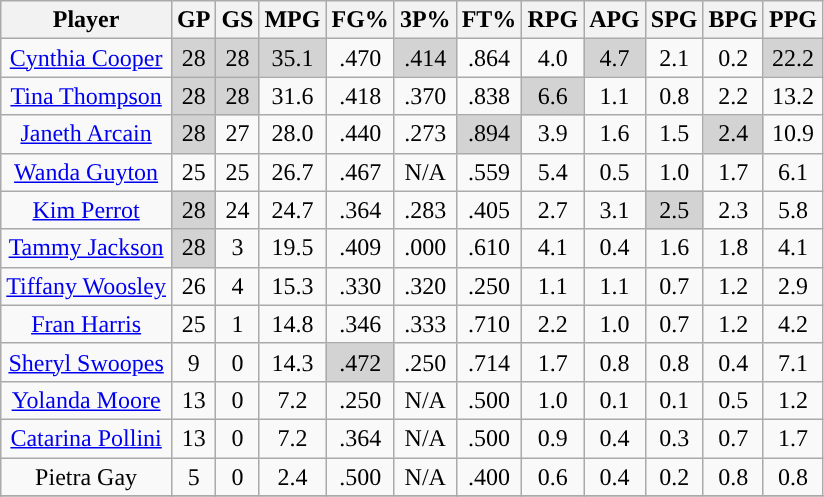<table class="wikitable sortable" style="text-align:center;">
<tr>
<th>Player</th>
<th>GP</th>
<th>GS</th>
<th>MPG</th>
<th>FG%</th>
<th>3P%</th>
<th>FT%</th>
<th>RPG</th>
<th>APG</th>
<th>SPG</th>
<th>BPG</th>
<th>PPG</th>
</tr>
<tr>
<td><a href='#'>Cynthia Cooper</a></td>
<td style="background:#D3D3D3;">28</td>
<td style="background:#D3D3D3;">28</td>
<td style="background:#D3D3D3;">35.1</td>
<td>.470</td>
<td style="background:#D3D3D3;">.414</td>
<td>.864</td>
<td>4.0</td>
<td style="background:#D3D3D3;">4.7</td>
<td>2.1</td>
<td>0.2</td>
<td style="background:#D3D3D3;">22.2</td>
</tr>
<tr>
<td><a href='#'>Tina Thompson</a></td>
<td style="background:#D3D3D3;">28</td>
<td style="background:#D3D3D3;">28</td>
<td>31.6</td>
<td>.418</td>
<td>.370</td>
<td>.838</td>
<td style="background:#D3D3D3;">6.6</td>
<td>1.1</td>
<td>0.8</td>
<td>2.2</td>
<td>13.2</td>
</tr>
<tr>
<td><a href='#'>Janeth Arcain</a></td>
<td style="background:#D3D3D3;">28</td>
<td>27</td>
<td>28.0</td>
<td>.440</td>
<td>.273</td>
<td style="background:#D3D3D3;">.894</td>
<td>3.9</td>
<td>1.6</td>
<td>1.5</td>
<td style="background:#D3D3D3;">2.4</td>
<td>10.9</td>
</tr>
<tr>
<td><a href='#'>Wanda Guyton</a></td>
<td>25</td>
<td>25</td>
<td>26.7</td>
<td>.467</td>
<td>N/A</td>
<td>.559</td>
<td>5.4</td>
<td>0.5</td>
<td>1.0</td>
<td>1.7</td>
<td>6.1</td>
</tr>
<tr>
<td><a href='#'>Kim Perrot</a></td>
<td style="background:#D3D3D3;">28</td>
<td>24</td>
<td>24.7</td>
<td>.364</td>
<td>.283</td>
<td>.405</td>
<td>2.7</td>
<td>3.1</td>
<td style="background:#D3D3D3;">2.5</td>
<td>2.3</td>
<td>5.8</td>
</tr>
<tr>
<td><a href='#'>Tammy Jackson</a></td>
<td style="background:#D3D3D3;">28</td>
<td>3</td>
<td>19.5</td>
<td>.409</td>
<td>.000</td>
<td>.610</td>
<td>4.1</td>
<td>0.4</td>
<td>1.6</td>
<td>1.8</td>
<td>4.1</td>
</tr>
<tr>
<td><a href='#'>Tiffany Woosley</a></td>
<td>26</td>
<td>4</td>
<td>15.3</td>
<td>.330</td>
<td>.320</td>
<td>.250</td>
<td>1.1</td>
<td>1.1</td>
<td>0.7</td>
<td>1.2</td>
<td>2.9</td>
</tr>
<tr>
<td><a href='#'>Fran Harris</a></td>
<td>25</td>
<td>1</td>
<td>14.8</td>
<td>.346</td>
<td>.333</td>
<td>.710</td>
<td>2.2</td>
<td>1.0</td>
<td>0.7</td>
<td>1.2</td>
<td>4.2</td>
</tr>
<tr>
<td><a href='#'>Sheryl Swoopes</a></td>
<td>9</td>
<td>0</td>
<td>14.3</td>
<td style="background:#D3D3D3;">.472</td>
<td>.250</td>
<td>.714</td>
<td>1.7</td>
<td>0.8</td>
<td>0.8</td>
<td>0.4</td>
<td>7.1</td>
</tr>
<tr>
<td><a href='#'>Yolanda Moore</a></td>
<td>13</td>
<td>0</td>
<td>7.2</td>
<td>.250</td>
<td>N/A</td>
<td>.500</td>
<td>1.0</td>
<td>0.1</td>
<td>0.1</td>
<td>0.5</td>
<td>1.2</td>
</tr>
<tr>
<td><a href='#'>Catarina Pollini</a></td>
<td>13</td>
<td>0</td>
<td>7.2</td>
<td>.364</td>
<td>N/A</td>
<td>.500</td>
<td>0.9</td>
<td>0.4</td>
<td>0.3</td>
<td>0.7</td>
<td>1.7</td>
</tr>
<tr>
<td>Pietra Gay</td>
<td>5</td>
<td>0</td>
<td>2.4</td>
<td>.500</td>
<td>N/A</td>
<td>.400</td>
<td>0.6</td>
<td>0.4</td>
<td>0.2</td>
<td>0.8</td>
<td>0.8</td>
</tr>
<tr>
</tr>
</table>
